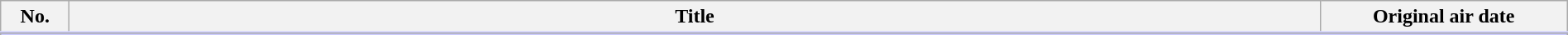<table class="wikitable" style="width:100%; margin:auto; background:#FFF;">
<tr style="border-bottom: 3px solid #CCF;">
<th style="width:3em;">No.</th>
<th>Title</th>
<th style="width:12em;">Original air date</th>
</tr>
<tr style="width:10%;" | Air Date>
</tr>
<tr>
</tr>
</table>
